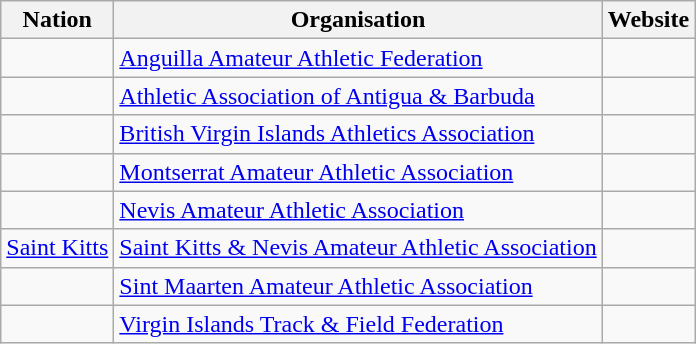<table class=wikitable>
<tr>
<th>Nation</th>
<th>Organisation</th>
<th>Website</th>
</tr>
<tr>
<td></td>
<td><a href='#'>Anguilla Amateur Athletic Federation</a></td>
<td></td>
</tr>
<tr>
<td></td>
<td><a href='#'>Athletic Association of Antigua & Barbuda</a></td>
<td></td>
</tr>
<tr>
<td></td>
<td><a href='#'>British Virgin Islands Athletics Association</a></td>
<td></td>
</tr>
<tr>
<td></td>
<td><a href='#'>Montserrat Amateur Athletic Association</a></td>
<td></td>
</tr>
<tr>
<td></td>
<td><a href='#'>Nevis Amateur Athletic Association</a></td>
<td></td>
</tr>
<tr>
<td> <a href='#'>Saint Kitts</a></td>
<td><a href='#'>Saint Kitts & Nevis Amateur Athletic Association</a></td>
<td></td>
</tr>
<tr>
<td></td>
<td><a href='#'>Sint Maarten Amateur Athletic Association</a></td>
<td></td>
</tr>
<tr>
<td></td>
<td><a href='#'>Virgin Islands Track & Field Federation</a></td>
<td></td>
</tr>
</table>
